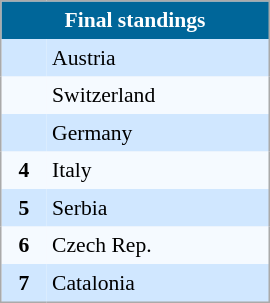<table align=center cellpadding="4" cellspacing="0" style="background: #f9f9f9; border: 1px #aaa solid; border-collapse: collapse; font-size: 90%;" width=180>
<tr align=center bgcolor=#006699 style="color:white;">
<th width=100% colspan=2>Final standings</th>
</tr>
<tr align=center bgcolor=#d0e7ff>
<td></td>
<td align=left> Austria</td>
</tr>
<tr align=center bgcolor=#f5faff>
<td></td>
<td align=left> Switzerland</td>
</tr>
<tr align=center bgcolor=#d0e7ff>
<td></td>
<td align=left> Germany</td>
</tr>
<tr align=center bgcolor=#f5faff>
<td><strong>4</strong></td>
<td align=left> Italy</td>
</tr>
<tr align=center bgcolor=#d0e7ff>
<td><strong>5</strong></td>
<td align=left> Serbia</td>
</tr>
<tr align=center bgcolor=#f5faff>
<td><strong>6</strong></td>
<td align=left> Czech Rep.</td>
</tr>
<tr align=center bgcolor=#d0e7ff>
<td><strong>7</strong></td>
<td align=left> Catalonia</td>
</tr>
</table>
